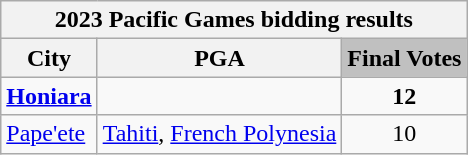<table class="wikitable" width="auto" style="text-align: center">
<tr>
<th colspan="6">2023 Pacific Games bidding results</th>
</tr>
<tr style="background:#efefef;">
<th><strong>City</strong></th>
<th><strong>PGA</strong></th>
<td style="background: silver"><strong>Final Votes</strong></td>
</tr>
<tr>
<td style="text-align:left;"><strong> <a href='#'>Honiara</a></strong></td>
<td style="text-align:left;"><strong> </strong></td>
<td style="text-align:center;"><strong>12</strong></td>
</tr>
<tr>
<td style="text-align:left;"><a href='#'>Pape'ete</a></td>
<td style="text-align:left;"> <a href='#'>Tahiti</a>, <a href='#'>French Polynesia</a></td>
<td style="text-align:center;">10</td>
</tr>
</table>
